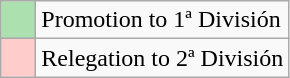<table class="wikitable">
<tr>
<td style="background:#ACE1AF;">    </td>
<td>Promotion to 1ª División</td>
</tr>
<tr>
<td style="background:#FFCCCC;">    </td>
<td>Relegation to 2ª División</td>
</tr>
</table>
